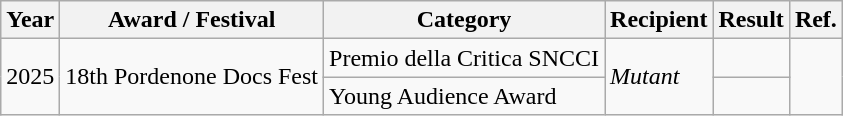<table class="wikitable">
<tr>
<th>Year</th>
<th>Award / Festival</th>
<th>Category</th>
<th>Recipient</th>
<th>Result</th>
<th>Ref.</th>
</tr>
<tr>
<td rowspan="2">2025</td>
<td rowspan="2">18th Pordenone Docs Fest</td>
<td>Premio della Critica SNCCI</td>
<td rowspan="2"><em>Mutant</em></td>
<td></td>
<td rowspan="2"></td>
</tr>
<tr>
<td>Young Audience Award</td>
<td></td>
</tr>
</table>
